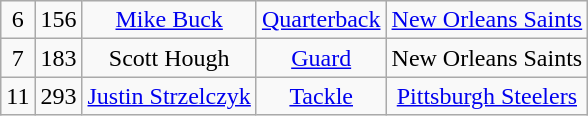<table class="wikitable" style="text-align:center">
<tr>
<td>6</td>
<td>156</td>
<td><a href='#'>Mike Buck</a></td>
<td><a href='#'>Quarterback</a></td>
<td><a href='#'>New Orleans Saints</a></td>
</tr>
<tr>
<td>7</td>
<td>183</td>
<td>Scott Hough</td>
<td><a href='#'>Guard</a></td>
<td>New Orleans Saints</td>
</tr>
<tr>
<td>11</td>
<td>293</td>
<td><a href='#'>Justin Strzelczyk</a></td>
<td><a href='#'>Tackle</a></td>
<td><a href='#'>Pittsburgh Steelers</a></td>
</tr>
</table>
